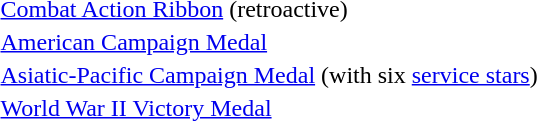<table>
<tr>
<td></td>
<td><a href='#'>Combat Action Ribbon</a> (retroactive)</td>
</tr>
<tr>
<td></td>
<td><a href='#'>American Campaign Medal</a></td>
</tr>
<tr>
<td></td>
<td><a href='#'>Asiatic-Pacific Campaign Medal</a> (with six <a href='#'>service stars</a>)</td>
</tr>
<tr>
<td></td>
<td><a href='#'>World War II Victory Medal</a></td>
</tr>
</table>
